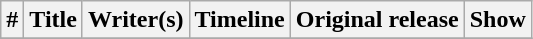<table class="wikitable plainrowheaders">
<tr>
<th>#</th>
<th>Title</th>
<th>Writer(s)</th>
<th>Timeline</th>
<th>Original release</th>
<th>Show</th>
</tr>
<tr>
</tr>
</table>
